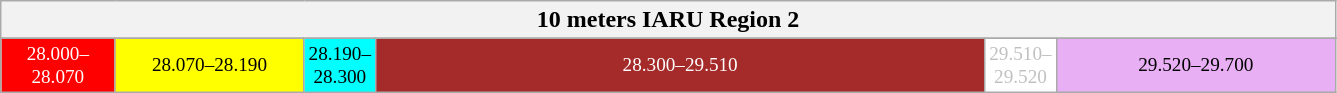<table class="wikitable">
<tr>
<th colspan=6>10 meters   IARU Region 2</th>
</tr>
<tr>
</tr>
<tr style="text-align:center;font-size:80%;">
<td width=  70px style="background-color:red;color:white;">28.000–28.070</td>
<td width= 120px style="background-color:yellow;">28.070–28.190</td>
<td width=  10px style="background-color:cyan;">28.190–28.300</td>
<td width= 400px style="background-color:brown;color:white;">28.300–29.510</td>
<td width=  20px style="background-color:white;color:silver;">29.510–29.520</td>
<td width= 180px style="background-color:#E8AFF5">29.520–29.700</td>
</tr>
</table>
